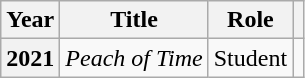<table class="wikitable plainrowheaders">
<tr>
<th scope="col">Year</th>
<th scope="col">Title</th>
<th scope="col">Role</th>
<th scope="col" class="unsortable"></th>
</tr>
<tr>
<th scope="row">2021</th>
<td><em>Peach of Time</em></td>
<td>Student</td>
<td style="text-align:center"></td>
</tr>
</table>
